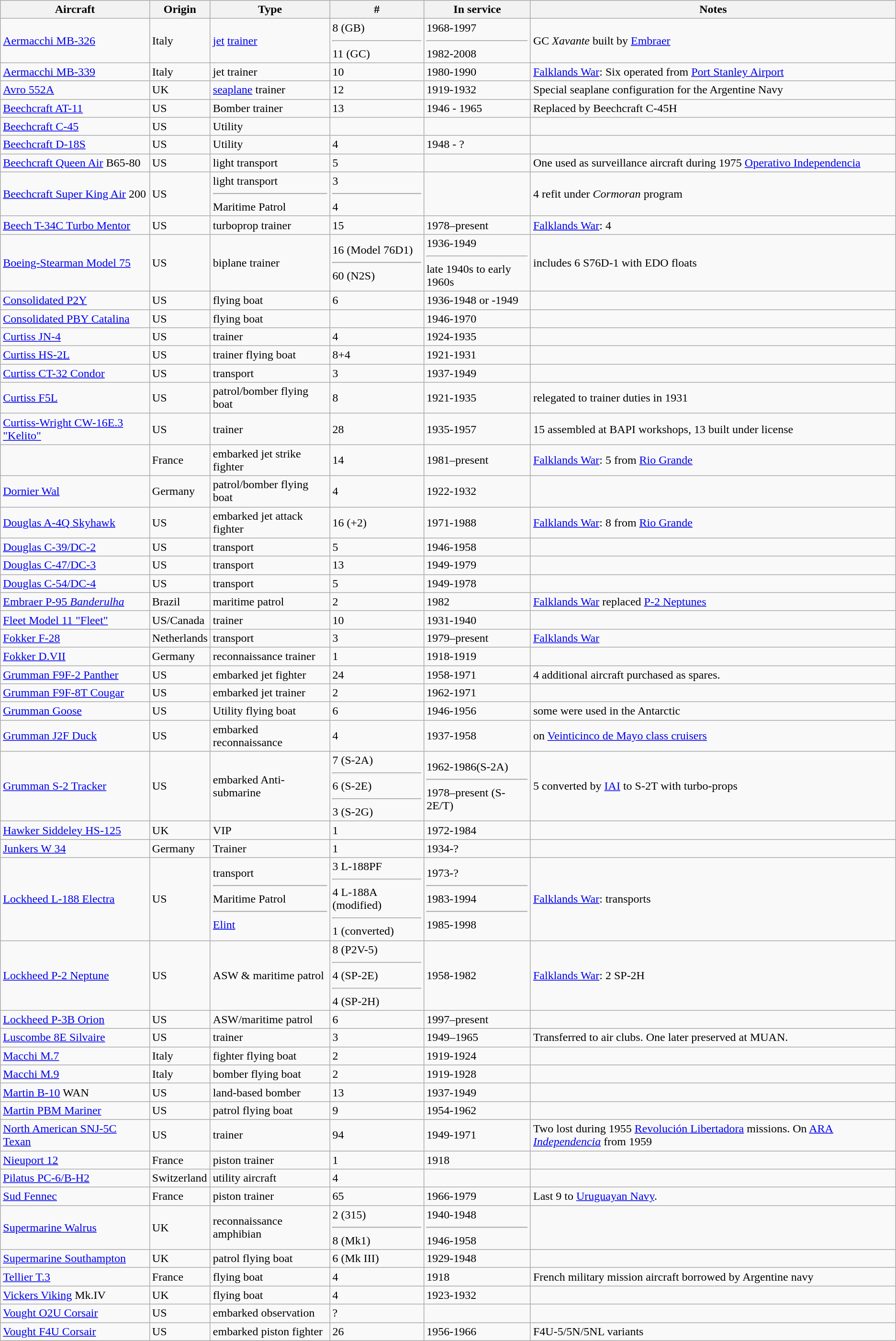<table class="wikitable sortable">
<tr>
<th>Aircraft</th>
<th>Origin</th>
<th>Type</th>
<th>#</th>
<th>In service</th>
<th>Notes</th>
</tr>
<tr>
<td><a href='#'>Aermacchi MB-326</a></td>
<td>Italy</td>
<td><a href='#'>jet</a> <a href='#'>trainer</a></td>
<td>8 (GB)<hr>11 (GC)</td>
<td>1968-1997<hr>1982-2008</td>
<td>GC <em>Xavante</em> built by <a href='#'>Embraer</a></td>
</tr>
<tr>
<td><a href='#'>Aermacchi MB-339</a></td>
<td>Italy</td>
<td>jet trainer</td>
<td>10</td>
<td>1980-1990</td>
<td><a href='#'>Falklands War</a>: Six operated from <a href='#'>Port Stanley Airport</a></td>
</tr>
<tr>
<td><a href='#'>Avro 552A</a></td>
<td>UK</td>
<td><a href='#'>seaplane</a> trainer</td>
<td>12</td>
<td>1919-1932</td>
<td>Special seaplane configuration for the Argentine Navy</td>
</tr>
<tr>
<td><a href='#'>Beechcraft AT-11</a></td>
<td>US</td>
<td>Bomber trainer</td>
<td>13</td>
<td>1946 - 1965</td>
<td>Replaced by Beechcraft C-45H</td>
</tr>
<tr>
<td><a href='#'>Beechcraft C-45</a></td>
<td>US</td>
<td>Utility</td>
<td></td>
<td></td>
<td></td>
</tr>
<tr>
<td><a href='#'>Beechcraft D-18S</a></td>
<td>US</td>
<td>Utility</td>
<td>4</td>
<td>1948 - ?</td>
<td></td>
</tr>
<tr>
<td><a href='#'>Beechcraft Queen Air</a> B65-80</td>
<td>US</td>
<td>light transport</td>
<td>5</td>
<td></td>
<td>One used as surveillance aircraft during 1975 <a href='#'>Operativo Independencia</a></td>
</tr>
<tr>
<td><a href='#'>Beechcraft Super King Air</a> 200</td>
<td>US</td>
<td>light transport<hr>Maritime Patrol</td>
<td>3<hr>4</td>
<td></td>
<td>4 refit under <em>Cormoran</em> program</td>
</tr>
<tr>
<td><a href='#'>Beech T-34C Turbo Mentor</a></td>
<td>US</td>
<td>turboprop trainer</td>
<td>15</td>
<td>1978–present</td>
<td><a href='#'>Falklands War</a>: 4</td>
</tr>
<tr>
<td><a href='#'>Boeing-Stearman Model 75</a></td>
<td>US</td>
<td>biplane trainer</td>
<td>16 (Model 76D1)<hr>60 (N2S)</td>
<td>1936-1949<hr>late 1940s to early 1960s</td>
<td>includes 6 S76D-1 with EDO floats</td>
</tr>
<tr>
<td><a href='#'>Consolidated P2Y</a></td>
<td>US</td>
<td>flying boat</td>
<td>6</td>
<td>1936-1948 or -1949</td>
<td></td>
</tr>
<tr>
<td><a href='#'>Consolidated PBY Catalina</a></td>
<td>US</td>
<td>flying boat</td>
<td></td>
<td>1946-1970</td>
<td></td>
</tr>
<tr>
<td><a href='#'>Curtiss JN-4</a></td>
<td>US</td>
<td>trainer</td>
<td>4</td>
<td>1924-1935</td>
<td></td>
</tr>
<tr>
<td><a href='#'>Curtiss HS-2L</a></td>
<td>US</td>
<td>trainer flying boat</td>
<td>8+4</td>
<td>1921-1931</td>
<td></td>
</tr>
<tr>
<td><a href='#'>Curtiss CT-32 Condor</a></td>
<td>US</td>
<td>transport</td>
<td>3</td>
<td>1937-1949</td>
<td></td>
</tr>
<tr>
<td><a href='#'>Curtiss F5L</a></td>
<td>US</td>
<td>patrol/bomber flying boat</td>
<td>8</td>
<td>1921-1935</td>
<td>relegated to trainer duties in 1931</td>
</tr>
<tr>
<td><a href='#'>Curtiss-Wright CW-16E.3 "Kelito"</a></td>
<td>US</td>
<td>trainer</td>
<td>28</td>
<td>1935-1957</td>
<td>15 assembled at BAPI workshops, 13 built under license</td>
</tr>
<tr>
<td></td>
<td>France</td>
<td>embarked jet strike fighter</td>
<td>14</td>
<td>1981–present</td>
<td><a href='#'>Falklands War</a>: 5 from <a href='#'>Rio Grande</a></td>
</tr>
<tr>
<td><a href='#'>Dornier Wal</a></td>
<td>Germany</td>
<td>patrol/bomber flying boat</td>
<td>4</td>
<td>1922-1932</td>
<td></td>
</tr>
<tr>
<td><a href='#'>Douglas A-4Q Skyhawk</a></td>
<td>US</td>
<td>embarked jet attack fighter</td>
<td>16 (+2)</td>
<td>1971-1988</td>
<td><a href='#'>Falklands War</a>: 8 from <a href='#'>Rio Grande</a></td>
</tr>
<tr>
<td><a href='#'>Douglas C-39/DC-2</a></td>
<td>US</td>
<td>transport</td>
<td>5</td>
<td>1946-1958</td>
<td></td>
</tr>
<tr>
<td><a href='#'>Douglas C-47/DC-3</a></td>
<td>US</td>
<td>transport</td>
<td>13</td>
<td>1949-1979</td>
<td></td>
</tr>
<tr>
<td><a href='#'>Douglas C-54/DC-4</a></td>
<td>US</td>
<td>transport</td>
<td>5</td>
<td>1949-1978</td>
<td></td>
</tr>
<tr>
<td><a href='#'>Embraer P-95 <em>Banderulha</em></a></td>
<td>Brazil</td>
<td>maritime patrol</td>
<td>2</td>
<td>1982</td>
<td><a href='#'>Falklands War</a> replaced <a href='#'>P-2 Neptunes</a></td>
</tr>
<tr>
<td><a href='#'>Fleet Model 11 "Fleet"</a></td>
<td>US/Canada</td>
<td>trainer</td>
<td>10</td>
<td>1931-1940</td>
<td></td>
</tr>
<tr>
<td><a href='#'>Fokker F-28</a></td>
<td>Netherlands</td>
<td>transport</td>
<td>3</td>
<td>1979–present</td>
<td><a href='#'>Falklands War</a></td>
</tr>
<tr>
<td><a href='#'>Fokker D.VII</a></td>
<td>Germany</td>
<td>reconnaissance trainer</td>
<td>1</td>
<td>1918-1919</td>
<td></td>
</tr>
<tr>
<td><a href='#'>Grumman F9F-2 Panther</a></td>
<td>US</td>
<td>embarked jet fighter</td>
<td>24</td>
<td>1958-1971</td>
<td>4 additional aircraft purchased as spares.</td>
</tr>
<tr>
<td><a href='#'>Grumman F9F-8T Cougar</a></td>
<td>US</td>
<td>embarked jet trainer</td>
<td>2</td>
<td>1962-1971</td>
<td></td>
</tr>
<tr>
<td><a href='#'>Grumman Goose</a></td>
<td>US</td>
<td>Utility flying boat</td>
<td>6</td>
<td>1946-1956</td>
<td>some were used in the Antarctic</td>
</tr>
<tr>
<td><a href='#'>Grumman J2F Duck</a></td>
<td>US</td>
<td>embarked reconnaissance</td>
<td>4</td>
<td>1937-1958</td>
<td>on <a href='#'>Veinticinco de Mayo class cruisers</a></td>
</tr>
<tr>
<td><a href='#'>Grumman S-2 Tracker</a></td>
<td>US</td>
<td>embarked Anti-submarine</td>
<td>7 (S-2A)<hr>6 (S-2E)<hr>3 (S-2G)</td>
<td>1962-1986(S-2A)<hr>1978–present (S-2E/T)</td>
<td>5 converted by <a href='#'>IAI</a> to S-2T with turbo-props</td>
</tr>
<tr>
<td><a href='#'>Hawker Siddeley HS-125</a></td>
<td>UK</td>
<td>VIP</td>
<td>1</td>
<td>1972-1984</td>
<td></td>
</tr>
<tr>
<td><a href='#'>Junkers W 34</a></td>
<td>Germany</td>
<td>Trainer</td>
<td>1</td>
<td>1934-?</td>
<td></td>
</tr>
<tr>
<td><a href='#'>Lockheed L-188 Electra</a></td>
<td>US</td>
<td>transport<hr>Maritime Patrol<hr><a href='#'>Elint</a></td>
<td>3 L-188PF <hr>4 L-188A (modified) <hr>1 (converted)</td>
<td>1973-?<hr>1983-1994<hr>1985-1998</td>
<td><a href='#'>Falklands War</a>: transports</td>
</tr>
<tr>
<td><a href='#'>Lockheed P-2 Neptune</a></td>
<td>US</td>
<td>ASW & maritime patrol</td>
<td>8 (P2V-5)<hr>4 (SP-2E)<hr>4 (SP-2H)</td>
<td>1958-1982</td>
<td><a href='#'>Falklands War</a>: 2 SP-2H</td>
</tr>
<tr>
<td><a href='#'>Lockheed P-3B Orion</a></td>
<td>US</td>
<td>ASW/maritime patrol</td>
<td>6</td>
<td>1997–present</td>
<td></td>
</tr>
<tr>
<td><a href='#'>Luscombe 8E Silvaire</a></td>
<td>US</td>
<td>trainer</td>
<td>3</td>
<td>1949–1965</td>
<td>Transferred to air clubs. One later preserved at MUAN.</td>
</tr>
<tr>
<td><a href='#'>Macchi M.7</a></td>
<td>Italy</td>
<td>fighter flying boat</td>
<td>2</td>
<td>1919-1924</td>
<td></td>
</tr>
<tr>
<td><a href='#'>Macchi M.9</a></td>
<td>Italy</td>
<td>bomber flying boat</td>
<td>2</td>
<td>1919-1928</td>
<td></td>
</tr>
<tr>
<td><a href='#'>Martin B-10</a> WAN</td>
<td>US</td>
<td>land-based bomber</td>
<td>13</td>
<td>1937-1949</td>
<td></td>
</tr>
<tr ---->
<td><a href='#'>Martin PBM Mariner</a></td>
<td>US</td>
<td>patrol flying boat</td>
<td>9</td>
<td>1954-1962</td>
<td></td>
</tr>
<tr>
<td><a href='#'>North American SNJ-5C Texan</a></td>
<td>US</td>
<td>trainer</td>
<td>94</td>
<td>1949-1971</td>
<td>Two lost during 1955 <a href='#'>Revolución Libertadora</a> missions. On <a href='#'>ARA <em>Independencia</em></a> from 1959</td>
</tr>
<tr>
<td><a href='#'>Nieuport 12</a></td>
<td>France</td>
<td>piston trainer</td>
<td>1</td>
<td>1918</td>
<td></td>
</tr>
<tr>
<td><a href='#'>Pilatus PC-6/B-H2</a></td>
<td>Switzerland</td>
<td>utility aircraft</td>
<td>4</td>
<td></td>
<td></td>
</tr>
<tr>
<td><a href='#'>Sud Fennec</a></td>
<td>France</td>
<td>piston trainer</td>
<td>65</td>
<td>1966-1979</td>
<td>Last 9 to <a href='#'>Uruguayan Navy</a>.</td>
</tr>
<tr>
<td><a href='#'>Supermarine Walrus</a></td>
<td>UK</td>
<td>reconnaissance amphibian</td>
<td>2 (315)<hr>8 (Mk1)</td>
<td>1940-1948<hr>1946-1958</td>
<td></td>
</tr>
<tr>
<td><a href='#'>Supermarine Southampton</a></td>
<td>UK</td>
<td>patrol flying boat</td>
<td>6 (Mk III)</td>
<td>1929-1948</td>
<td></td>
</tr>
<tr>
<td><a href='#'>Tellier T.3</a></td>
<td>France</td>
<td>flying boat</td>
<td>4</td>
<td>1918</td>
<td>French military mission aircraft borrowed by Argentine navy</td>
</tr>
<tr>
<td><a href='#'>Vickers Viking</a> Mk.IV</td>
<td>UK</td>
<td>flying boat</td>
<td>4</td>
<td>1923-1932</td>
<td></td>
</tr>
<tr>
<td><a href='#'>Vought O2U Corsair</a></td>
<td>US</td>
<td>embarked observation</td>
<td>?</td>
<td></td>
<td></td>
</tr>
<tr ---->
<td><a href='#'>Vought F4U Corsair</a></td>
<td>US</td>
<td>embarked piston fighter</td>
<td>26</td>
<td>1956-1966</td>
<td>F4U-5/5N/5NL variants</td>
</tr>
</table>
